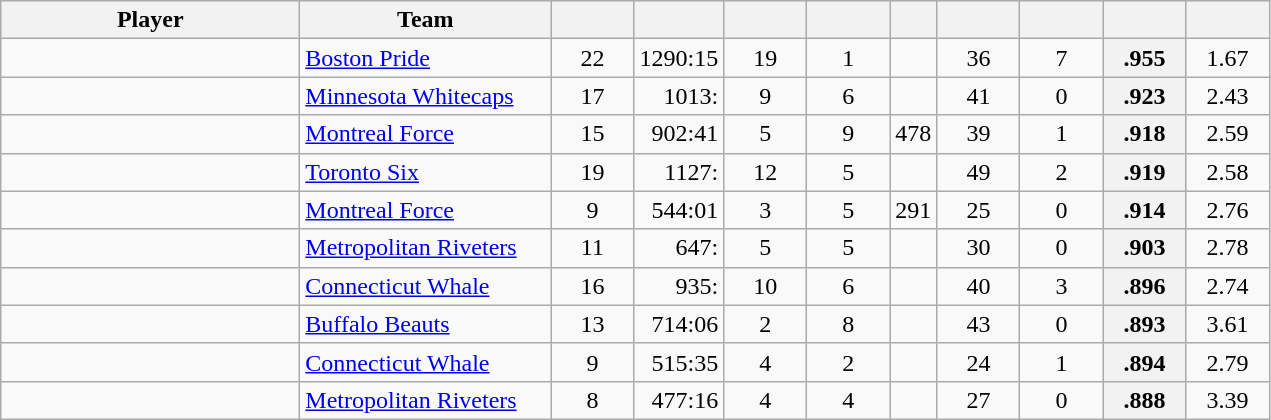<table class="wikitable sortable" style="text-align: center">
<tr>
<th style="width: 12em;">Player</th>
<th style="width: 10em;">Team</th>
<th style="width: 3em;"></th>
<th style="width: 3em;"></th>
<th style="width: 3em;"></th>
<th style="width: 3em;"></th>
<th></th>
<th style="width: 3em;"></th>
<th style="width: 3em;"></th>
<th style="width: 3em;"></th>
<th style="width: 3em;"></th>
</tr>
<tr>
<td align=left></td>
<td align=left><a href='#'>Boston Pride</a></td>
<td>22</td>
<td align="right">1290:15</td>
<td>19</td>
<td>1</td>
<td></td>
<td>36</td>
<td>7</td>
<th>.955</th>
<td>1.67</td>
</tr>
<tr>
<td align="left"></td>
<td align="left"><a href='#'>Minnesota Whitecaps</a></td>
<td>17</td>
<td align="right">1013:</td>
<td>9</td>
<td>6</td>
<td></td>
<td>41</td>
<td>0</td>
<th>.923</th>
<td>2.43</td>
</tr>
<tr>
<td align="left"></td>
<td align="left"><a href='#'>Montreal Force</a></td>
<td>15</td>
<td align="right">902:41</td>
<td>5</td>
<td>9</td>
<td>478</td>
<td>39</td>
<td>1</td>
<th>.918</th>
<td>2.59</td>
</tr>
<tr>
<td align="left"></td>
<td align="left"><a href='#'>Toronto Six</a></td>
<td>19</td>
<td align="right">1127:</td>
<td>12</td>
<td>5</td>
<td></td>
<td>49</td>
<td>2</td>
<th>.919</th>
<td>2.58</td>
</tr>
<tr>
<td align="left"></td>
<td align="left"><a href='#'>Montreal Force</a></td>
<td>9</td>
<td align="right">544:01</td>
<td>3</td>
<td>5</td>
<td>291</td>
<td>25</td>
<td>0</td>
<th>.914</th>
<td>2.76</td>
</tr>
<tr>
<td align="left"></td>
<td align="left"><a href='#'>Metropolitan Riveters</a></td>
<td>11</td>
<td align="right">647:</td>
<td>5</td>
<td>5</td>
<td></td>
<td>30</td>
<td>0</td>
<th>.903</th>
<td>2.78</td>
</tr>
<tr>
<td align="left"></td>
<td align="left"><a href='#'>Connecticut Whale</a></td>
<td>16</td>
<td align="right">935:</td>
<td>10</td>
<td>6</td>
<td></td>
<td>40</td>
<td>3</td>
<th>.896</th>
<td>2.74</td>
</tr>
<tr>
<td align="left"></td>
<td align="left"><a href='#'>Buffalo Beauts</a></td>
<td>13</td>
<td align="right">714:06</td>
<td>2</td>
<td>8</td>
<td></td>
<td>43</td>
<td>0</td>
<th>.893</th>
<td>3.61</td>
</tr>
<tr>
<td align="left"></td>
<td align="left"><a href='#'>Connecticut Whale</a></td>
<td>9</td>
<td align="right">515:35</td>
<td>4</td>
<td>2</td>
<td></td>
<td>24</td>
<td>1</td>
<th>.894</th>
<td>2.79</td>
</tr>
<tr>
<td align=left></td>
<td align=left><a href='#'>Metropolitan Riveters</a></td>
<td>8</td>
<td align="right">477:16</td>
<td>4</td>
<td>4</td>
<td></td>
<td>27</td>
<td>0</td>
<th>.888</th>
<td>3.39</td>
</tr>
</table>
